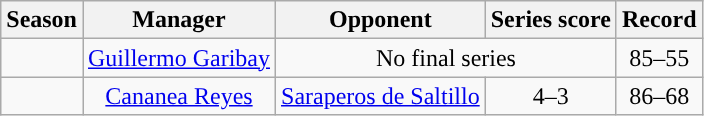<table class="wikitable">
<tr>
<th>Season</th>
<th>Manager</th>
<th>Opponent</th>
<th>Series score</th>
<th>Record</th>
</tr>
<tr style="text-align:center;">
<td></td>
<td><a href='#'>Guillermo Garibay</a></td>
<td colspan=2>No final series</td>
<td>85–55</td>
</tr>
<tr style="text-align:center;">
<td></td>
<td><a href='#'>Cananea Reyes</a></td>
<td><a href='#'>Saraperos de Saltillo</a></td>
<td>4–3</td>
<td>86–68</td>
</tr>
</table>
